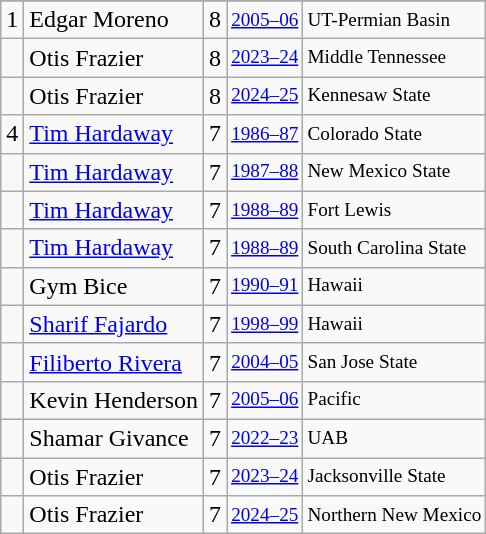<table class="wikitable">
<tr>
</tr>
<tr>
<td>1</td>
<td>Edgar Moreno</td>
<td>8</td>
<td style="font-size:80%;"><a href='#'>2005–06</a></td>
<td style="font-size:80%;">UT-Permian Basin</td>
</tr>
<tr>
<td></td>
<td>Otis Frazier</td>
<td>8</td>
<td style="font-size:80%;"><a href='#'>2023–24</a></td>
<td style="font-size:80%;">Middle Tennessee</td>
</tr>
<tr>
<td></td>
<td>Otis Frazier</td>
<td>8</td>
<td style="font-size:80%;"><a href='#'>2024–25</a></td>
<td style="font-size:80%;">Kennesaw State</td>
</tr>
<tr>
<td>4</td>
<td><a href='#'>Tim Hardaway</a></td>
<td>7</td>
<td style="font-size:80%;"><a href='#'>1986–87</a></td>
<td style="font-size:80%;">Colorado State</td>
</tr>
<tr>
<td></td>
<td><a href='#'>Tim Hardaway</a></td>
<td>7</td>
<td style="font-size:80%;"><a href='#'>1987–88</a></td>
<td style="font-size:80%;">New Mexico State</td>
</tr>
<tr>
<td></td>
<td><a href='#'>Tim Hardaway</a></td>
<td>7</td>
<td style="font-size:80%;"><a href='#'>1988–89</a></td>
<td style="font-size:80%;">Fort Lewis</td>
</tr>
<tr>
<td></td>
<td><a href='#'>Tim Hardaway</a></td>
<td>7</td>
<td style="font-size:80%;"><a href='#'>1988–89</a></td>
<td style="font-size:80%;">South Carolina State</td>
</tr>
<tr>
<td></td>
<td>Gym Bice</td>
<td>7</td>
<td style="font-size:80%;"><a href='#'>1990–91</a></td>
<td style="font-size:80%;">Hawaii</td>
</tr>
<tr>
<td></td>
<td><a href='#'>Sharif Fajardo</a></td>
<td>7</td>
<td style="font-size:80%;"><a href='#'>1998–99</a></td>
<td style="font-size:80%;">Hawaii</td>
</tr>
<tr>
<td></td>
<td><a href='#'>Filiberto Rivera</a></td>
<td>7</td>
<td style="font-size:80%;"><a href='#'>2004–05</a></td>
<td style="font-size:80%;">San Jose State</td>
</tr>
<tr>
<td></td>
<td>Kevin Henderson</td>
<td>7</td>
<td style="font-size:80%;"><a href='#'>2005–06</a></td>
<td style="font-size:80%;">Pacific</td>
</tr>
<tr>
<td></td>
<td>Shamar Givance</td>
<td>7</td>
<td style="font-size:80%;"><a href='#'>2022–23</a></td>
<td style="font-size:80%;">UAB</td>
</tr>
<tr>
<td></td>
<td>Otis Frazier</td>
<td>7</td>
<td style="font-size:80%;"><a href='#'>2023–24</a></td>
<td style="font-size:80%;">Jacksonville State</td>
</tr>
<tr>
<td></td>
<td>Otis Frazier</td>
<td>7</td>
<td style="font-size:80%;"><a href='#'>2024–25</a></td>
<td style="font-size:80%;">Northern New Mexico</td>
</tr>
</table>
